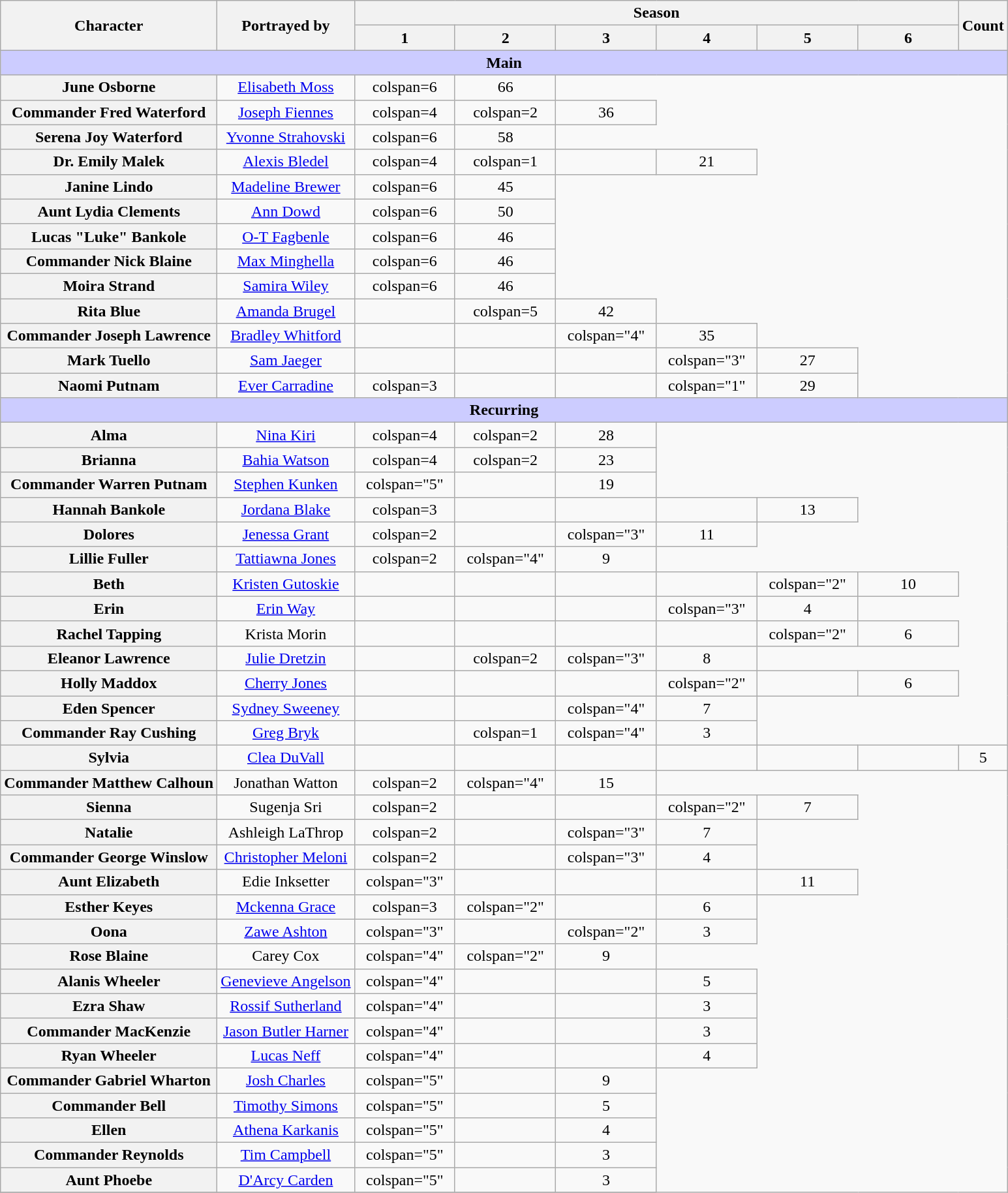<table class="wikitable plainrowheaders" style="text-align:center; width:auto">
<tr>
<th scope="col" rowspan="2">Character</th>
<th scope="col" rowspan="2">Portrayed by</th>
<th scope="col" colspan="6">Season</th>
<th scope="col" rowspan="2">Count</th>
</tr>
<tr>
<th scope="col" style="width:10%;">1</th>
<th scope="col" style="width:10%;">2</th>
<th scope="col" style="width:10%;">3</th>
<th scope="col" style="width:10%;">4</th>
<th scope="col" style="width:10%;">5</th>
<th scope="col" style="width:10%;">6</th>
</tr>
<tr>
<th colspan="9" style="background-color:#ccccff;">Main</th>
</tr>
<tr>
<th scope="row">June Osborne</th>
<td><a href='#'>Elisabeth Moss</a></td>
<td>colspan=6 </td>
<td>66</td>
</tr>
<tr>
<th scope="row">Commander Fred Waterford</th>
<td><a href='#'>Joseph Fiennes</a></td>
<td>colspan=4 </td>
<td>colspan=2 </td>
<td>36</td>
</tr>
<tr>
<th scope="row">Serena Joy Waterford</th>
<td><a href='#'>Yvonne Strahovski</a></td>
<td>colspan=6 </td>
<td>58</td>
</tr>
<tr>
<th scope="row">Dr. Emily Malek</th>
<td><a href='#'>Alexis Bledel</a></td>
<td>colspan=4 </td>
<td>colspan=1 </td>
<td></td>
<td>21</td>
</tr>
<tr>
<th scope="row">Janine Lindo</th>
<td><a href='#'>Madeline Brewer</a></td>
<td>colspan=6 </td>
<td>45</td>
</tr>
<tr>
<th scope="row">Aunt Lydia Clements</th>
<td><a href='#'>Ann Dowd</a></td>
<td>colspan=6 </td>
<td>50</td>
</tr>
<tr>
<th scope="row">Lucas "Luke" Bankole</th>
<td><a href='#'>O-T Fagbenle</a></td>
<td>colspan=6 </td>
<td>46</td>
</tr>
<tr>
<th scope="row">Commander Nick Blaine</th>
<td><a href='#'>Max Minghella</a></td>
<td>colspan=6 </td>
<td>46</td>
</tr>
<tr>
<th scope="row">Moira Strand</th>
<td><a href='#'>Samira Wiley</a></td>
<td>colspan=6 </td>
<td>46</td>
</tr>
<tr>
<th scope="row">Rita Blue</th>
<td><a href='#'>Amanda Brugel</a></td>
<td></td>
<td>colspan=5 </td>
<td>42</td>
</tr>
<tr>
<th scope=row>Commander Joseph Lawrence</th>
<td><a href='#'>Bradley Whitford</a></td>
<td></td>
<td></td>
<td>colspan="4" </td>
<td>35</td>
</tr>
<tr>
<th scope=row>Mark Tuello</th>
<td><a href='#'>Sam Jaeger</a></td>
<td></td>
<td></td>
<td></td>
<td>colspan="3" </td>
<td>27</td>
</tr>
<tr>
<th scope="row">Naomi Putnam</th>
<td><a href='#'>Ever Carradine</a></td>
<td>colspan=3 </td>
<td></td>
<td></td>
<td>colspan="1" </td>
<td>29</td>
</tr>
<tr>
<th colspan="9" style="background-color:#ccccff;">Recurring</th>
</tr>
<tr>
<th scope=row>Alma</th>
<td><a href='#'>Nina Kiri</a></td>
<td>colspan=4 </td>
<td>colspan=2 </td>
<td>28</td>
</tr>
<tr>
<th scope=row>Brianna</th>
<td><a href='#'>Bahia Watson</a></td>
<td>colspan=4 </td>
<td>colspan=2 </td>
<td>23</td>
</tr>
<tr>
<th scope=row>Commander Warren Putnam</th>
<td><a href='#'>Stephen Kunken</a></td>
<td>colspan="5" </td>
<td></td>
<td>19</td>
</tr>
<tr>
<th scope=row>Hannah Bankole</th>
<td><a href='#'>Jordana Blake</a></td>
<td>colspan=3 </td>
<td></td>
<td></td>
<td></td>
<td>13</td>
</tr>
<tr>
<th scope=row>Dolores</th>
<td><a href='#'>Jenessa Grant</a></td>
<td>colspan=2 </td>
<td></td>
<td>colspan="3" </td>
<td>11</td>
</tr>
<tr>
<th scope=row>Lillie Fuller</th>
<td><a href='#'>Tattiawna Jones</a></td>
<td>colspan=2 </td>
<td>colspan="4" </td>
<td>9</td>
</tr>
<tr>
<th scope="row">Beth</th>
<td><a href='#'>Kristen Gutoskie</a></td>
<td></td>
<td></td>
<td></td>
<td></td>
<td>colspan="2" </td>
<td>10</td>
</tr>
<tr>
<th scope="row">Erin</th>
<td><a href='#'>Erin Way</a></td>
<td></td>
<td></td>
<td></td>
<td>colspan="3" </td>
<td>4</td>
</tr>
<tr>
<th scope="row">Rachel Tapping</th>
<td>Krista Morin</td>
<td></td>
<td></td>
<td></td>
<td></td>
<td>colspan="2" </td>
<td>6</td>
</tr>
<tr>
<th scope=row>Eleanor Lawrence</th>
<td><a href='#'>Julie Dretzin</a></td>
<td></td>
<td>colspan=2 </td>
<td>colspan="3" </td>
<td>8</td>
</tr>
<tr>
<th scope=row>Holly Maddox</th>
<td><a href='#'>Cherry Jones</a></td>
<td></td>
<td></td>
<td></td>
<td>colspan="2" </td>
<td></td>
<td>6</td>
</tr>
<tr>
<th scope=row>Eden Spencer</th>
<td><a href='#'>Sydney Sweeney</a></td>
<td></td>
<td></td>
<td>colspan="4" </td>
<td>7</td>
</tr>
<tr>
<th scope=row>Commander Ray Cushing</th>
<td><a href='#'>Greg Bryk</a></td>
<td></td>
<td>colspan=1 </td>
<td>colspan="4" </td>
<td>3</td>
</tr>
<tr>
<th scope=row>Sylvia</th>
<td><a href='#'>Clea DuVall</a></td>
<td></td>
<td></td>
<td></td>
<td></td>
<td></td>
<td></td>
<td>5</td>
</tr>
<tr>
<th scope=row>Commander Matthew Calhoun</th>
<td>Jonathan Watton</td>
<td>colspan=2 </td>
<td>colspan="4" </td>
<td>15</td>
</tr>
<tr>
<th scope=row>Sienna</th>
<td>Sugenja Sri</td>
<td>colspan=2 </td>
<td></td>
<td></td>
<td>colspan="2" </td>
<td>7</td>
</tr>
<tr>
<th scope=row>Natalie</th>
<td>Ashleigh LaThrop</td>
<td>colspan=2 </td>
<td></td>
<td>colspan="3" </td>
<td>7</td>
</tr>
<tr>
<th scope=row>Commander George Winslow</th>
<td><a href='#'>Christopher Meloni</a></td>
<td>colspan=2 </td>
<td></td>
<td>colspan="3" </td>
<td>4</td>
</tr>
<tr>
<th scope=row>Aunt Elizabeth</th>
<td>Edie Inksetter</td>
<td>colspan="3" </td>
<td></td>
<td></td>
<td></td>
<td>11</td>
</tr>
<tr>
<th scope=row>Esther Keyes</th>
<td><a href='#'>Mckenna Grace</a></td>
<td>colspan=3 </td>
<td>colspan="2" </td>
<td></td>
<td>6</td>
</tr>
<tr>
<th scope=row>Oona</th>
<td><a href='#'>Zawe Ashton</a></td>
<td>colspan="3" </td>
<td></td>
<td>colspan="2" </td>
<td>3</td>
</tr>
<tr>
<th scope=row>Rose Blaine</th>
<td>Carey Cox</td>
<td>colspan="4" </td>
<td>colspan="2" </td>
<td>9</td>
</tr>
<tr>
<th scope=row>Alanis Wheeler</th>
<td><a href='#'>Genevieve Angelson</a></td>
<td>colspan="4" </td>
<td></td>
<td></td>
<td>5</td>
</tr>
<tr>
<th scope=row>Ezra Shaw</th>
<td><a href='#'>Rossif Sutherland</a></td>
<td>colspan="4" </td>
<td></td>
<td></td>
<td>3</td>
</tr>
<tr>
<th scope=row>Commander MacKenzie</th>
<td><a href='#'>Jason Butler Harner</a></td>
<td>colspan="4" </td>
<td></td>
<td></td>
<td>3</td>
</tr>
<tr>
<th scope=row>Ryan Wheeler</th>
<td><a href='#'>Lucas Neff</a></td>
<td>colspan="4" </td>
<td></td>
<td></td>
<td>4</td>
</tr>
<tr>
<th scope=row>Commander Gabriel Wharton</th>
<td><a href='#'>Josh Charles</a></td>
<td>colspan="5" </td>
<td></td>
<td>9</td>
</tr>
<tr>
<th scope=row>Commander Bell</th>
<td><a href='#'>Timothy Simons</a></td>
<td>colspan="5" </td>
<td></td>
<td>5</td>
</tr>
<tr>
<th scope=row>Ellen</th>
<td><a href='#'>Athena Karkanis</a></td>
<td>colspan="5" </td>
<td></td>
<td>4</td>
</tr>
<tr>
<th scope=row>Commander Reynolds</th>
<td><a href='#'>Tim Campbell</a></td>
<td>colspan="5" </td>
<td></td>
<td>3</td>
</tr>
<tr>
<th scope=row>Aunt Phoebe</th>
<td><a href='#'>D'Arcy Carden</a></td>
<td>colspan="5" </td>
<td></td>
<td>3</td>
</tr>
<tr>
</tr>
</table>
